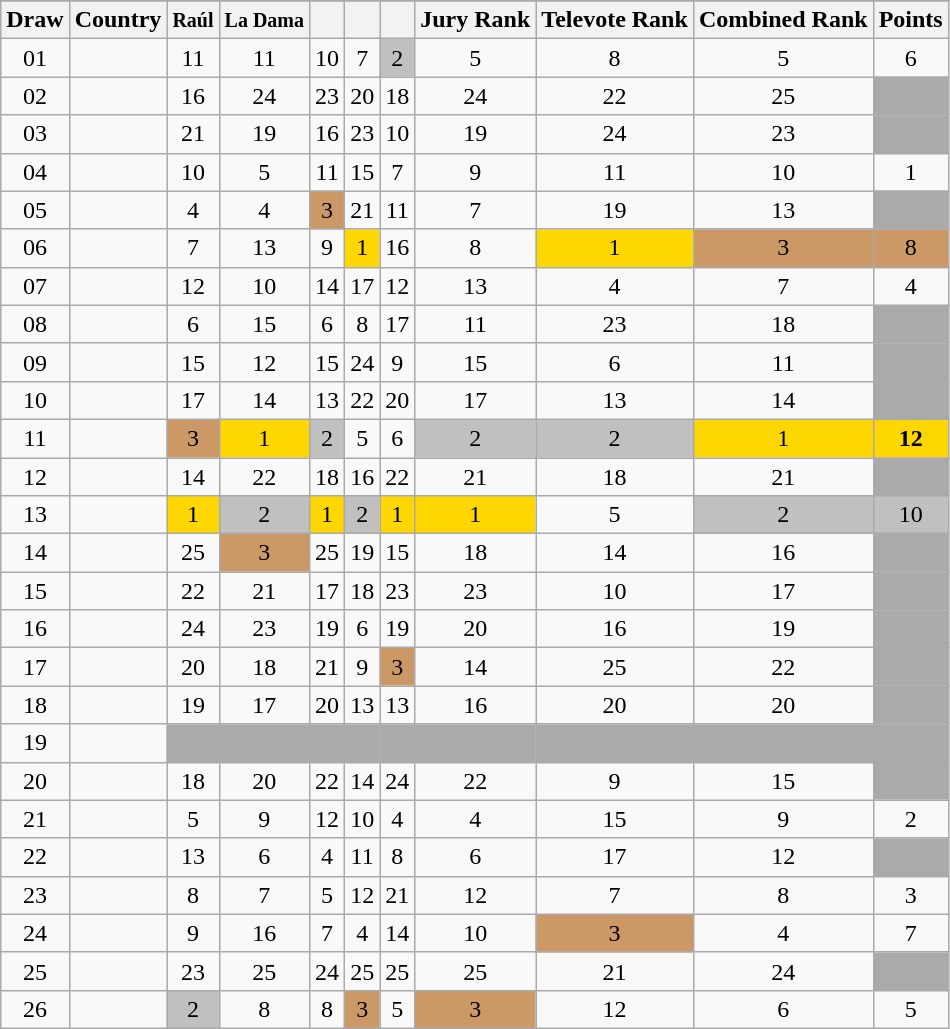<table class="sortable wikitable collapsible plainrowheaders" style="text-align:center;">
<tr>
</tr>
<tr>
<th scope="col">Draw</th>
<th scope="col">Country</th>
<th scope="col"><small>Raúl</small></th>
<th scope="col"><small>La Dama</small></th>
<th scope="col"><small></small></th>
<th scope="col"><small></small></th>
<th scope="col"><small></small></th>
<th scope="col">Jury Rank</th>
<th scope="col">Televote Rank</th>
<th scope="col">Combined Rank</th>
<th scope="col">Points</th>
</tr>
<tr>
<td>01</td>
<td style="text-align:left;"></td>
<td>11</td>
<td>11</td>
<td>10</td>
<td>7</td>
<td style="background:silver;">2</td>
<td>5</td>
<td>8</td>
<td>5</td>
<td>6</td>
</tr>
<tr>
<td>02</td>
<td style="text-align:left;"></td>
<td>16</td>
<td>24</td>
<td>23</td>
<td>20</td>
<td>18</td>
<td>24</td>
<td>22</td>
<td>25</td>
<td style="background:#AAAAAA;"></td>
</tr>
<tr>
<td>03</td>
<td style="text-align:left;"></td>
<td>21</td>
<td>19</td>
<td>16</td>
<td>23</td>
<td>10</td>
<td>19</td>
<td>24</td>
<td>23</td>
<td style="background:#AAAAAA;"></td>
</tr>
<tr>
<td>04</td>
<td style="text-align:left;"></td>
<td>10</td>
<td>5</td>
<td>11</td>
<td>15</td>
<td>7</td>
<td>9</td>
<td>11</td>
<td>10</td>
<td>1</td>
</tr>
<tr>
<td>05</td>
<td style="text-align:left;"></td>
<td>4</td>
<td>4</td>
<td style="background:#CC9966;">3</td>
<td>21</td>
<td>11</td>
<td>7</td>
<td>19</td>
<td>13</td>
<td style="background:#AAAAAA;"></td>
</tr>
<tr>
<td>06</td>
<td style="text-align:left;"></td>
<td>7</td>
<td>13</td>
<td>9</td>
<td style="background:gold;">1</td>
<td>16</td>
<td>8</td>
<td style="background:gold;">1</td>
<td style="background:#CC9966;">3</td>
<td style="background:#CC9966;">8</td>
</tr>
<tr>
<td>07</td>
<td style="text-align:left;"></td>
<td>12</td>
<td>10</td>
<td>14</td>
<td>17</td>
<td>12</td>
<td>13</td>
<td>4</td>
<td>7</td>
<td>4</td>
</tr>
<tr>
<td>08</td>
<td style="text-align:left;"></td>
<td>6</td>
<td>15</td>
<td>6</td>
<td>8</td>
<td>17</td>
<td>11</td>
<td>23</td>
<td>18</td>
<td style="background:#AAAAAA;"></td>
</tr>
<tr>
<td>09</td>
<td style="text-align:left;"></td>
<td>15</td>
<td>12</td>
<td>15</td>
<td>24</td>
<td>9</td>
<td>15</td>
<td>6</td>
<td>11</td>
<td style="background:#AAAAAA;"></td>
</tr>
<tr>
<td>10</td>
<td style="text-align:left;"></td>
<td>17</td>
<td>14</td>
<td>13</td>
<td>22</td>
<td>20</td>
<td>17</td>
<td>13</td>
<td>14</td>
<td style="background:#AAAAAA;"></td>
</tr>
<tr>
<td>11</td>
<td style="text-align:left;"></td>
<td style="background:#CC9966;">3</td>
<td style="background:gold;">1</td>
<td style="background:silver;">2</td>
<td>5</td>
<td>6</td>
<td style="background:silver;">2</td>
<td style="background:silver;">2</td>
<td style="background:gold;">1</td>
<td style="background:gold;"><strong>12</strong></td>
</tr>
<tr>
<td>12</td>
<td style="text-align:left;"></td>
<td>14</td>
<td>22</td>
<td>18</td>
<td>16</td>
<td>22</td>
<td>21</td>
<td>18</td>
<td>21</td>
<td style="background:#AAAAAA;"></td>
</tr>
<tr>
<td>13</td>
<td style="text-align:left;"></td>
<td style="background:gold;">1</td>
<td style="background:silver;">2</td>
<td style="background:gold;">1</td>
<td style="background:silver;">2</td>
<td style="background:gold;">1</td>
<td style="background:gold;">1</td>
<td>5</td>
<td style="background:silver;">2</td>
<td style="background:silver;">10</td>
</tr>
<tr>
<td>14</td>
<td style="text-align:left;"></td>
<td>25</td>
<td style="background:#CC9966;">3</td>
<td>25</td>
<td>19</td>
<td>15</td>
<td>18</td>
<td>14</td>
<td>16</td>
<td style="background:#AAAAAA;"></td>
</tr>
<tr>
<td>15</td>
<td style="text-align:left;"></td>
<td>22</td>
<td>21</td>
<td>17</td>
<td>18</td>
<td>23</td>
<td>23</td>
<td>10</td>
<td>17</td>
<td style="background:#AAAAAA;"></td>
</tr>
<tr>
<td>16</td>
<td style="text-align:left;"></td>
<td>24</td>
<td>23</td>
<td>19</td>
<td>6</td>
<td>19</td>
<td>20</td>
<td>16</td>
<td>19</td>
<td style="background:#AAAAAA;"></td>
</tr>
<tr>
<td>17</td>
<td style="text-align:left;"></td>
<td>20</td>
<td>18</td>
<td>21</td>
<td>9</td>
<td style="background:#CC9966;">3</td>
<td>14</td>
<td>25</td>
<td>22</td>
<td style="background:#AAAAAA;"></td>
</tr>
<tr>
<td>18</td>
<td style="text-align:left;"></td>
<td>19</td>
<td>17</td>
<td>20</td>
<td>13</td>
<td>13</td>
<td>16</td>
<td>20</td>
<td>20</td>
<td style="background:#AAAAAA;"></td>
</tr>
<tr class="sortbottom">
<td>19</td>
<td style="text-align:left;"></td>
<td style="background:#AAAAAA;"></td>
<td style="background:#AAAAAA;"></td>
<td style="background:#AAAAAA;"></td>
<td style="background:#AAAAAA;"></td>
<td style="background:#AAAAAA;"></td>
<td style="background:#AAAAAA;"></td>
<td style="background:#AAAAAA;"></td>
<td style="background:#AAAAAA;"></td>
<td style="background:#AAAAAA;"></td>
</tr>
<tr>
<td>20</td>
<td style="text-align:left;"></td>
<td>18</td>
<td>20</td>
<td>22</td>
<td>14</td>
<td>24</td>
<td>22</td>
<td>9</td>
<td>15</td>
<td style="background:#AAAAAA;"></td>
</tr>
<tr>
<td>21</td>
<td style="text-align:left;"></td>
<td>5</td>
<td>9</td>
<td>12</td>
<td>10</td>
<td>4</td>
<td>4</td>
<td>15</td>
<td>9</td>
<td>2</td>
</tr>
<tr>
<td>22</td>
<td style="text-align:left;"></td>
<td>13</td>
<td>6</td>
<td>4</td>
<td>11</td>
<td>8</td>
<td>6</td>
<td>17</td>
<td>12</td>
<td style="background:#AAAAAA;"></td>
</tr>
<tr>
<td>23</td>
<td style="text-align:left;"></td>
<td>8</td>
<td>7</td>
<td>5</td>
<td>12</td>
<td>21</td>
<td>12</td>
<td>7</td>
<td>8</td>
<td>3</td>
</tr>
<tr>
<td>24</td>
<td style="text-align:left;"></td>
<td>9</td>
<td>16</td>
<td>7</td>
<td>4</td>
<td>14</td>
<td>10</td>
<td style="background:#CC9966;">3</td>
<td>4</td>
<td>7</td>
</tr>
<tr>
<td>25</td>
<td style="text-align:left;"></td>
<td>23</td>
<td>25</td>
<td>24</td>
<td>25</td>
<td>25</td>
<td>25</td>
<td>21</td>
<td>24</td>
<td style="background:#AAAAAA;"></td>
</tr>
<tr>
<td>26</td>
<td style="text-align:left;"></td>
<td style="background:silver;">2</td>
<td>8</td>
<td>8</td>
<td style="background:#CC9966;">3</td>
<td>5</td>
<td style="background:#CC9966;">3</td>
<td>12</td>
<td>6</td>
<td>5</td>
</tr>
</table>
